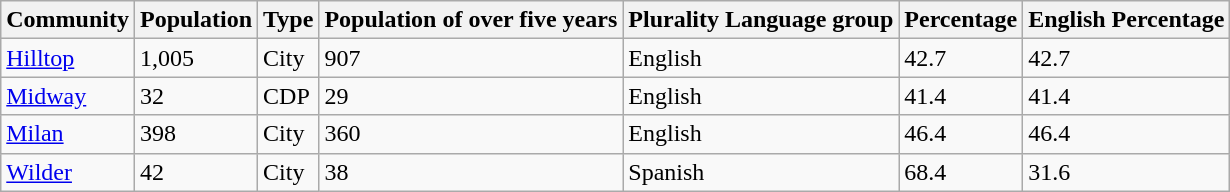<table class="wikitable sortable">
<tr>
<th>Community</th>
<th>Population</th>
<th>Type</th>
<th>Population of over five years</th>
<th>Plurality Language group</th>
<th>Percentage</th>
<th>English Percentage</th>
</tr>
<tr>
<td><a href='#'>Hilltop</a></td>
<td>1,005</td>
<td>City</td>
<td>907</td>
<td>English</td>
<td>42.7</td>
<td>42.7</td>
</tr>
<tr>
<td><a href='#'>Midway</a></td>
<td>32</td>
<td>CDP</td>
<td>29</td>
<td>English</td>
<td>41.4</td>
<td>41.4</td>
</tr>
<tr>
<td><a href='#'>Milan</a></td>
<td>398</td>
<td>City</td>
<td>360</td>
<td>English</td>
<td>46.4</td>
<td>46.4</td>
</tr>
<tr>
<td><a href='#'>Wilder</a></td>
<td>42</td>
<td>City</td>
<td>38</td>
<td>Spanish</td>
<td>68.4</td>
<td>31.6</td>
</tr>
</table>
